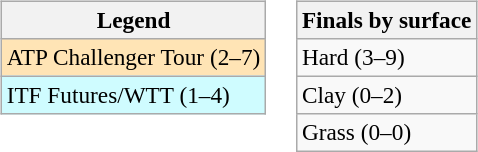<table>
<tr valign=top>
<td><br><table class=wikitable style=font-size:97%>
<tr>
<th>Legend</th>
</tr>
<tr bgcolor=moccasin>
<td>ATP Challenger Tour (2–7)</td>
</tr>
<tr bgcolor=cffcff>
<td>ITF Futures/WTT (1–4)</td>
</tr>
</table>
</td>
<td><br><table class=wikitable style=font-size:97%>
<tr>
<th>Finals by surface</th>
</tr>
<tr>
<td>Hard (3–9)</td>
</tr>
<tr>
<td>Clay (0–2)</td>
</tr>
<tr>
<td>Grass (0–0)</td>
</tr>
</table>
</td>
</tr>
</table>
